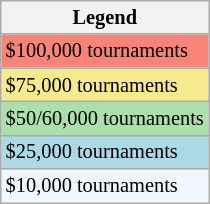<table class=wikitable style="font-size:85%">
<tr>
<th>Legend</th>
</tr>
<tr style="background:#f88379;">
<td>$100,000 tournaments</td>
</tr>
<tr style="background:#f7e98e;">
<td>$75,000 tournaments</td>
</tr>
<tr style="background:#addfad;">
<td>$50/60,000 tournaments</td>
</tr>
<tr style="background:lightblue;">
<td>$25,000 tournaments</td>
</tr>
<tr style="background:#f0f8ff;">
<td>$10,000 tournaments</td>
</tr>
</table>
